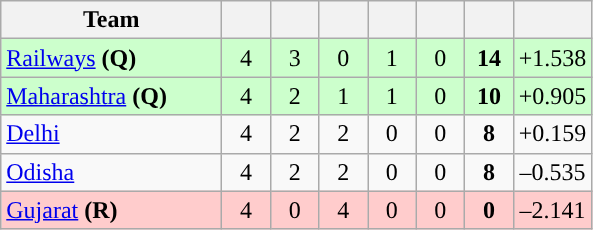<table class="wikitable" style="text-align:center">
<tr>
<th style="width:140px;">Team</th>
<th style="width:25px;"></th>
<th style="width:25px;"></th>
<th style="width:25px;"></th>
<th style="width:25px;"></th>
<th style="width:25px;"></th>
<th style="width:25px;"></th>
<th style="width:40px;"></th>
</tr>
<tr style="background:#cfc;">
<td style="text-align:left"><a href='#'>Railways</a> <strong>(Q)</strong></td>
<td>4</td>
<td>3</td>
<td>0</td>
<td>1</td>
<td>0</td>
<td><strong>14</strong></td>
<td>+1.538</td>
</tr>
<tr style="background:#cfc;">
<td style="text-align:left"><a href='#'>Maharashtra</a> <strong>(Q)</strong></td>
<td>4</td>
<td>2</td>
<td>1</td>
<td>1</td>
<td>0</td>
<td><strong>10</strong></td>
<td>+0.905</td>
</tr>
<tr>
<td style="text-align:left"><a href='#'>Delhi</a></td>
<td>4</td>
<td>2</td>
<td>2</td>
<td>0</td>
<td>0</td>
<td><strong>8</strong></td>
<td>+0.159</td>
</tr>
<tr>
<td style="text-align:left"><a href='#'>Odisha</a></td>
<td>4</td>
<td>2</td>
<td>2</td>
<td>0</td>
<td>0</td>
<td><strong>8</strong></td>
<td>–0.535</td>
</tr>
<tr style="background:#FFCCCC">
<td style="text-align:left"><a href='#'>Gujarat</a> <strong>(R)</strong></td>
<td>4</td>
<td>0</td>
<td>4</td>
<td>0</td>
<td>0</td>
<td><strong>0</strong></td>
<td>–2.141</td>
</tr>
</table>
